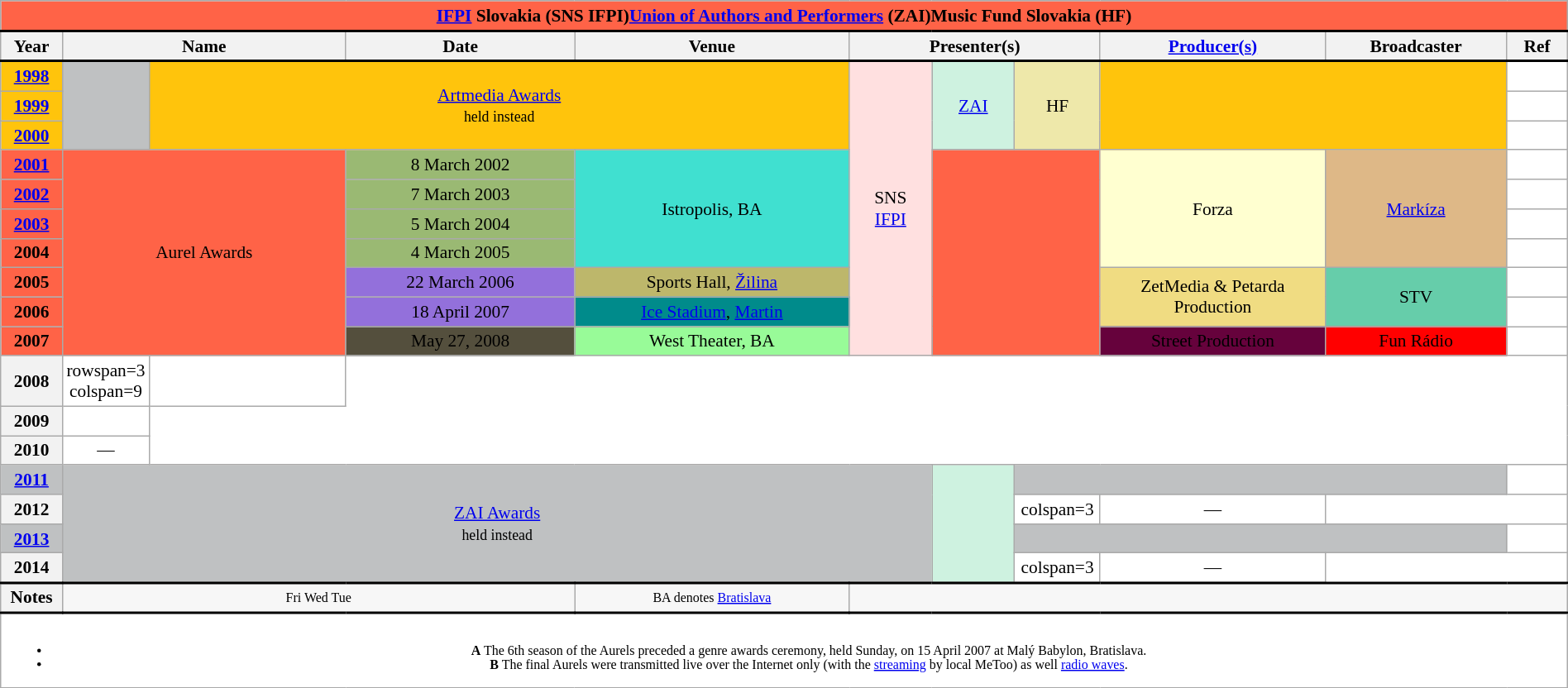<table class="wikitable" style="background:white; text-align:center; width:100%; font-size:89%">
<tr>
<th colspan=11 width=100% style=background:TOMATO><a href='#'>IFPI</a> Slovakia (SNS IFPI)<a href='#'>Union of Authors and Performers</a> (ZAI)Music Fund Slovakia (HF)</th>
</tr>
<tr style="border-top:solid 2px; background:#FFF">
<th width=4%>Year</th>
<th colspan=2 width=14.5%>Name</th>
<th width=15.5%>Date</th>
<th width=18.5%>Venue</th>
<th width=16.5% colspan=3>Presenter(s)</th>
<th width=15%><a href='#'>Producer(s)</a></th>
<th width=12%>Broadcaster</th>
<th width=4%>Ref</th>
</tr>
<tr style="border-top:solid 2px; background:#FFFFFF">
<th style=background:#FFC40C><a href='#'>1998</a></th>
<td width=1%  bgcolor=BFC1C2 rowspan=3></td>
<td colspan=3 rowspan=3 bgcolor=FFC40C><a href='#'>Artmedia Awards</a> <br><small>held instead</small></td>
<td width=5.5% rowspan=10 bgcolor=FFE0E0>SNS <br><a href='#'>IFPI</a></td>
<td width=5.5% rowspan=3 bgcolor=CEF2E0><a href='#'>ZAI</a></td>
<td width=5.5% rowspan=3 bgcolor=EEE8AA>HF</td>
<td colspan=2 rowspan=3 bgcolor=FFC40C></td>
<td></td>
</tr>
<tr>
<th style=background:#FFC40C><a href='#'>1999</a></th>
<td></td>
</tr>
<tr>
<th style=background:#FFC40C><a href='#'>2000</a></th>
<td></td>
</tr>
<tr>
<th style=background:TOMATO><a href='#'>2001</a></th>
<td colspan=2 rowspan=7 bgcolor=TOMATO>Aurel Awards</td>
<td bgcolor=9AB973>8 March 2002</td>
<td rowspan=4 bgcolor=40E0D0>Istropolis, BA</td>
<td rowspan=7 colspan=2 bgcolor=TOMATO></td>
<td rowspan=4 bgcolor=FFFFD0>Forza</td>
<td rowspan=4 bgcolor=DEB887><a href='#'>Markíza</a></td>
<td></td>
</tr>
<tr>
<th style=background:TOMATO><a href='#'>2002</a></th>
<td bgcolor=9AB973>7 March 2003</td>
<td></td>
</tr>
<tr>
<th style=background:TOMATO><a href='#'>2003</a></th>
<td bgcolor=9AB973>5 March 2004</td>
<td></td>
</tr>
<tr>
<th style=background:TOMATO>2004</th>
<td bgcolor=9AB973>4 March 2005</td>
<td></td>
</tr>
<tr>
<th style=background:TOMATO>2005</th>
<td bgcolor=9370DB>22 March 2006</td>
<td bgcolor=BDB76B>Sports Hall, <a href='#'>Žilina</a></td>
<td rowspan=2 bgcolor=F0DC82>ZetMedia & Petarda Production</td>
<td rowspan=2 bgcolor=66CDAA>STV</td>
<td></td>
</tr>
<tr>
<th style=background:TOMATO>2006</th>
<td bgcolor=9370DB>18 April 2007</td>
<td bgcolor=008B8B><a href='#'>Ice Stadium</a>, <a href='#'>Martin</a></td>
<td></td>
</tr>
<tr>
<th style=background:TOMATO>2007</th>
<td bgcolor=544F3D><span>May 27, 2008</span></td>
<td bgcolor=98FB98>West Theater, BA</td>
<td bgcolor=66023C><span>Street Production</span></td>
<td bgcolor=FF0000>Fun Rádio</td>
<td></td>
</tr>
<tr>
<th>2008</th>
<td>rowspan=3 colspan=9 </td>
<td></td>
</tr>
<tr>
<th>2009</th>
<td></td>
</tr>
<tr>
<th>2010</th>
<td>—</td>
</tr>
<tr>
<th style=background:#BFC1C2><a href='#'>2011</a></th>
<td colspan=5 rowspan=4 bgcolor=BFC1C2><a href='#'>ZAI Awards</a> <br><small>held instead</small></td>
<td rowspan=4 bgcolor=CEF2E0></td>
<td colspan=3 bgcolor=BFC1C2></td>
<td></td>
</tr>
<tr>
<th>2012</th>
<td>colspan=3 </td>
<td>—</td>
</tr>
<tr>
<th style=background:#BFC1C2><a href='#'>2013</a></th>
<td colspan=3 bgcolor=BFC1C2></td>
<td></td>
</tr>
<tr>
<th>2014</th>
<td>colspan=3 </td>
<td>—</td>
</tr>
<tr>
</tr>
<tr style="border-top:solid 2px; background:#FFF">
<th width=4%>Notes</th>
<td width=30% colspan=3 style="font-size:8pt; background:#F7F7F7"> Fri  Wed  Tue</td>
<td width=18.5% style="font-size:8pt; background:#F7F7F7">BA denotes <a href='#'>Bratislava</a></td>
<td width=47.5% colspan=6 style="font-size:8pt; background:#F7F7F7"></td>
</tr>
<tr style="border-top:solid 2px; background:#FFF">
<td width=100% colspan=11 style="font-size:8pt; background:#FFFFFF"><br><ul><li><strong>A</strong>  The 6th season of the Aurels preceded a genre awards ceremony, held Sunday, on 15 April 2007 at Malý Babylon, Bratislava.</li><li><strong>B</strong>  The final Aurels were transmitted live over the Internet only (with the <a href='#'>streaming</a> by local MeToo) as well <a href='#'>radio waves</a>.</li></ul></td>
</tr>
</table>
